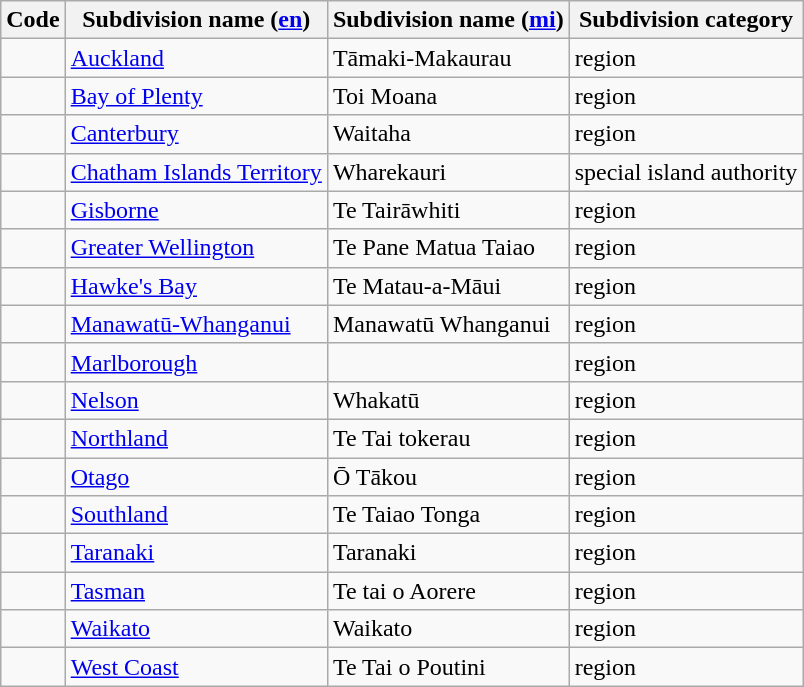<table class="wikitable sortable">
<tr>
<th>Code</th>
<th>Subdivision name (<a href='#'>en</a>)</th>
<th>Subdivision name (<a href='#'>mi</a>)</th>
<th>Subdivision category</th>
</tr>
<tr>
<td></td>
<td><a href='#'>Auckland</a></td>
<td>Tāmaki-Makaurau</td>
<td>region</td>
</tr>
<tr>
<td></td>
<td><a href='#'>Bay of Plenty</a></td>
<td>Toi Moana</td>
<td>region</td>
</tr>
<tr>
<td></td>
<td><a href='#'>Canterbury</a></td>
<td>Waitaha</td>
<td>region</td>
</tr>
<tr>
<td></td>
<td><a href='#'>Chatham Islands Territory</a></td>
<td>Wharekauri</td>
<td>special island authority</td>
</tr>
<tr>
<td></td>
<td><a href='#'>Gisborne</a></td>
<td>Te Tairāwhiti</td>
<td>region</td>
</tr>
<tr>
<td></td>
<td><a href='#'>Greater Wellington</a></td>
<td>Te Pane Matua Taiao</td>
<td>region</td>
</tr>
<tr>
<td></td>
<td><a href='#'>Hawke's Bay</a></td>
<td>Te Matau-a-Māui</td>
<td>region</td>
</tr>
<tr>
<td></td>
<td><a href='#'>Manawatū-Whanganui</a></td>
<td>Manawatū Whanganui</td>
<td>region</td>
</tr>
<tr>
<td></td>
<td><a href='#'>Marlborough</a></td>
<td></td>
<td>region</td>
</tr>
<tr>
<td></td>
<td><a href='#'>Nelson</a></td>
<td>Whakatū</td>
<td>region</td>
</tr>
<tr>
<td></td>
<td><a href='#'>Northland</a></td>
<td>Te Tai tokerau</td>
<td>region</td>
</tr>
<tr>
<td></td>
<td><a href='#'>Otago</a></td>
<td>Ō Tākou</td>
<td>region</td>
</tr>
<tr>
<td></td>
<td><a href='#'>Southland</a></td>
<td>Te Taiao Tonga</td>
<td>region</td>
</tr>
<tr>
<td></td>
<td><a href='#'>Taranaki</a></td>
<td>Taranaki</td>
<td>region</td>
</tr>
<tr>
<td></td>
<td><a href='#'>Tasman</a></td>
<td>Te tai o Aorere</td>
<td>region</td>
</tr>
<tr>
<td></td>
<td><a href='#'>Waikato</a></td>
<td>Waikato</td>
<td>region</td>
</tr>
<tr>
<td></td>
<td><a href='#'>West Coast</a></td>
<td>Te Tai o Poutini</td>
<td>region</td>
</tr>
</table>
